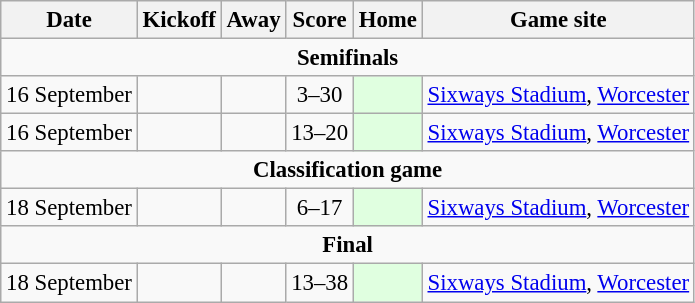<table class="wikitable" style="text-align:center;font-size: 95%;">
<tr>
<th>Date</th>
<th>Kickoff</th>
<th>Away</th>
<th>Score</th>
<th>Home</th>
<th>Game site</th>
</tr>
<tr>
<td colspan="6"><strong>Semifinals</strong></td>
</tr>
<tr>
<td>16 September</td>
<td></td>
<td style="text-align:right;"></td>
<td>3–30</td>
<td style="text-align:left;background:#E0FFE0"></td>
<td><a href='#'>Sixways Stadium</a>, <a href='#'>Worcester</a></td>
</tr>
<tr>
<td>16 September</td>
<td></td>
<td style="text-align:right;"></td>
<td>13–20</td>
<td style="text-align:left;background:#E0FFE0"></td>
<td><a href='#'>Sixways Stadium</a>, <a href='#'>Worcester</a></td>
</tr>
<tr>
<td colspan="6"><strong>Classification game</strong></td>
</tr>
<tr>
<td>18 September</td>
<td></td>
<td style="text-align:right;"></td>
<td>6–17</td>
<td style="text-align:left;background:#E0FFE0"></td>
<td><a href='#'>Sixways Stadium</a>, <a href='#'>Worcester</a></td>
</tr>
<tr>
<td colspan="6"><strong>Final</strong></td>
</tr>
<tr>
<td>18 September</td>
<td></td>
<td style="text-align:right;"></td>
<td>13–38</td>
<td style="text-align:left;background:#E0FFE0"></td>
<td><a href='#'>Sixways Stadium</a>, <a href='#'>Worcester</a></td>
</tr>
</table>
